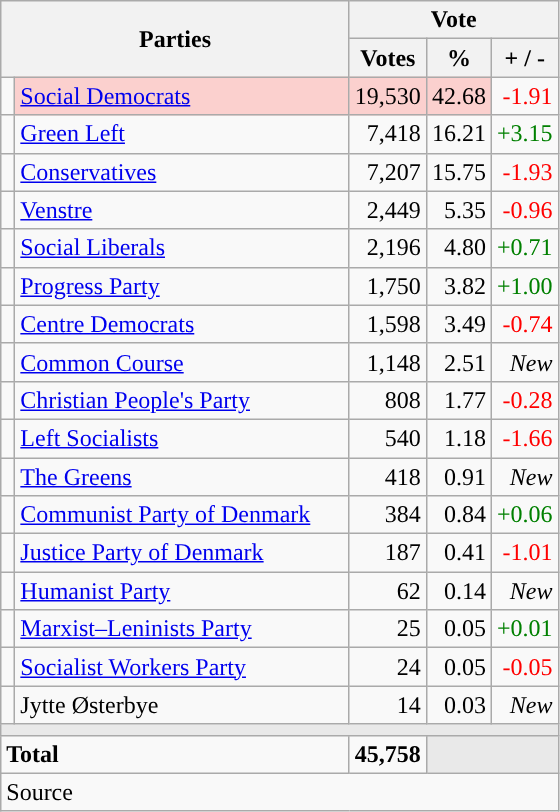<table class="wikitable" style="text-align:right;">
<tr>
<th style="text-align:centre;" rowspan="2" colspan="2" width="225">Parties</th>
<th colspan="3">Vote</th>
</tr>
<tr>
<th width="15">Votes</th>
<th width="15">%</th>
<th width="15">+ / -</th>
</tr>
<tr>
<td width="2" style="color:inherit;background:"></td>
<td bgcolor=#fbd0ce  align="left"><a href='#'>Social Democrats</a></td>
<td bgcolor=#fbd0ce>19,530</td>
<td bgcolor=#fbd0ce>42.68</td>
<td style=color:red;>-1.91</td>
</tr>
<tr>
<td width="2" style="color:inherit;background:"></td>
<td align="left"><a href='#'>Green Left</a></td>
<td>7,418</td>
<td>16.21</td>
<td style=color:green;>+3.15</td>
</tr>
<tr>
<td width="2" style="color:inherit;background:"></td>
<td align="left"><a href='#'>Conservatives</a></td>
<td>7,207</td>
<td>15.75</td>
<td style=color:red;>-1.93</td>
</tr>
<tr>
<td width="2" style="color:inherit;background:"></td>
<td align="left"><a href='#'>Venstre</a></td>
<td>2,449</td>
<td>5.35</td>
<td style=color:red;>-0.96</td>
</tr>
<tr>
<td width="2" style="color:inherit;background:"></td>
<td align="left"><a href='#'>Social Liberals</a></td>
<td>2,196</td>
<td>4.80</td>
<td style=color:green;>+0.71</td>
</tr>
<tr>
<td width="2" style="color:inherit;background:"></td>
<td align="left"><a href='#'>Progress Party</a></td>
<td>1,750</td>
<td>3.82</td>
<td style=color:green;>+1.00</td>
</tr>
<tr>
<td width="2" style="color:inherit;background:"></td>
<td align="left"><a href='#'>Centre Democrats</a></td>
<td>1,598</td>
<td>3.49</td>
<td style=color:red;>-0.74</td>
</tr>
<tr>
<td width="2" style="color:inherit;background:"></td>
<td align="left"><a href='#'>Common Course</a></td>
<td>1,148</td>
<td>2.51</td>
<td><em>New</em></td>
</tr>
<tr>
<td width="2" style="color:inherit;background:"></td>
<td align="left"><a href='#'>Christian People's Party</a></td>
<td>808</td>
<td>1.77</td>
<td style=color:red;>-0.28</td>
</tr>
<tr>
<td width="2" style="color:inherit;background:"></td>
<td align="left"><a href='#'>Left Socialists</a></td>
<td>540</td>
<td>1.18</td>
<td style=color:red;>-1.66</td>
</tr>
<tr>
<td width="2" style="color:inherit;background:"></td>
<td align="left"><a href='#'>The Greens</a></td>
<td>418</td>
<td>0.91</td>
<td><em>New</em></td>
</tr>
<tr>
<td width="2" style="color:inherit;background:"></td>
<td align="left"><a href='#'>Communist Party of Denmark</a></td>
<td>384</td>
<td>0.84</td>
<td style=color:green;>+0.06</td>
</tr>
<tr>
<td width="2" style="color:inherit;background:"></td>
<td align="left"><a href='#'>Justice Party of Denmark</a></td>
<td>187</td>
<td>0.41</td>
<td style=color:red;>-1.01</td>
</tr>
<tr>
<td width="2" style="color:inherit;background:"></td>
<td align="left"><a href='#'>Humanist Party</a></td>
<td>62</td>
<td>0.14</td>
<td><em>New</em></td>
</tr>
<tr>
<td width="2" style="color:inherit;background:"></td>
<td align="left"><a href='#'>Marxist–Leninists Party</a></td>
<td>25</td>
<td>0.05</td>
<td style=color:green;>+0.01</td>
</tr>
<tr>
<td width="2" style="color:inherit;background:"></td>
<td align="left"><a href='#'>Socialist Workers Party</a></td>
<td>24</td>
<td>0.05</td>
<td style=color:red;>-0.05</td>
</tr>
<tr>
<td width="2" style="color:inherit;background:"></td>
<td align="left">Jytte Østerbye</td>
<td>14</td>
<td>0.03</td>
<td><em>New</em></td>
</tr>
<tr>
<td colspan="7" bgcolor="#E9E9E9"></td>
</tr>
<tr>
<td align="left" colspan="2"><strong>Total</strong></td>
<td><strong>45,758</strong></td>
<td bgcolor="#E9E9E9" colspan="2"></td>
</tr>
<tr>
<td align="left" colspan="6">Source</td>
</tr>
</table>
